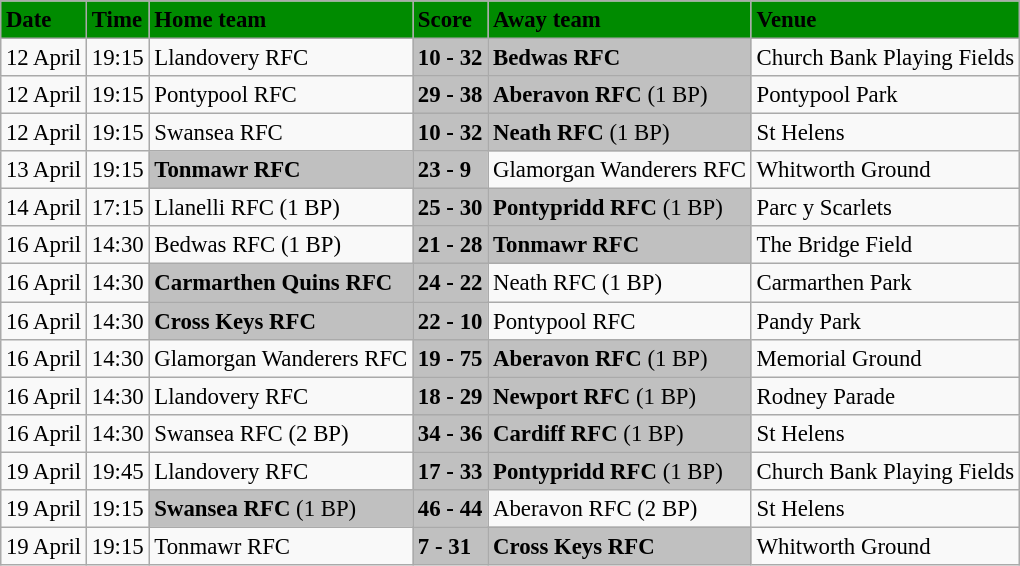<table class="wikitable" style="margin:0.5em auto; font-size:95%">
<tr bgcolor="#008B00">
<td><strong>Date</strong></td>
<td><strong>Time</strong></td>
<td><strong>Home team</strong></td>
<td><strong>Score</strong></td>
<td><strong>Away team</strong></td>
<td><strong>Venue</strong></td>
</tr>
<tr>
<td>12 April</td>
<td>19:15</td>
<td>Llandovery RFC</td>
<td bgcolor="silver"><strong>10 - 32</strong></td>
<td bgcolor="silver"><strong>Bedwas RFC</strong></td>
<td>Church Bank Playing Fields</td>
</tr>
<tr>
<td>12 April</td>
<td>19:15</td>
<td>Pontypool RFC</td>
<td bgcolor="silver"><strong>29 - 38</strong></td>
<td bgcolor="silver"><strong>Aberavon RFC</strong> (1 BP)</td>
<td>Pontypool Park</td>
</tr>
<tr>
<td>12 April</td>
<td>19:15</td>
<td>Swansea RFC</td>
<td bgcolor="silver"><strong>10 - 32</strong></td>
<td bgcolor="silver"><strong>Neath RFC</strong> (1 BP)</td>
<td>St Helens</td>
</tr>
<tr>
<td>13 April</td>
<td>19:15</td>
<td bgcolor="silver"><strong>Tonmawr RFC</strong></td>
<td bgcolor="silver"><strong>23 - 9</strong></td>
<td>Glamorgan Wanderers RFC</td>
<td>Whitworth Ground</td>
</tr>
<tr>
<td>14 April</td>
<td>17:15</td>
<td>Llanelli RFC (1 BP)</td>
<td bgcolor="silver"><strong>25 - 30</strong></td>
<td bgcolor="silver"><strong>Pontypridd RFC</strong> (1 BP)</td>
<td>Parc y Scarlets</td>
</tr>
<tr>
<td>16 April</td>
<td>14:30</td>
<td>Bedwas RFC (1 BP)</td>
<td bgcolor="silver"><strong>21 - 28</strong></td>
<td bgcolor="silver"><strong>Tonmawr RFC</strong></td>
<td>The Bridge Field</td>
</tr>
<tr>
<td>16 April</td>
<td>14:30</td>
<td bgcolor="silver"><strong>Carmarthen Quins RFC</strong></td>
<td bgcolor="silver"><strong>24 - 22</strong></td>
<td>Neath RFC (1 BP)</td>
<td>Carmarthen Park</td>
</tr>
<tr>
<td>16 April</td>
<td>14:30</td>
<td bgcolor="silver"><strong>Cross Keys RFC</strong></td>
<td bgcolor="silver"><strong>22 - 10</strong></td>
<td>Pontypool RFC</td>
<td>Pandy Park</td>
</tr>
<tr>
<td>16 April</td>
<td>14:30</td>
<td>Glamorgan Wanderers RFC</td>
<td bgcolor="silver"><strong>19 - 75</strong></td>
<td bgcolor="silver"><strong>Aberavon RFC</strong> (1 BP)</td>
<td>Memorial Ground</td>
</tr>
<tr>
<td>16 April</td>
<td>14:30</td>
<td>Llandovery RFC</td>
<td bgcolor="silver"><strong>18 - 29</strong></td>
<td bgcolor="silver"><strong>Newport RFC</strong> (1 BP)</td>
<td>Rodney Parade</td>
</tr>
<tr>
<td>16 April</td>
<td>14:30</td>
<td>Swansea RFC (2 BP)</td>
<td bgcolor="silver"><strong>34 - 36</strong></td>
<td bgcolor="silver"><strong>Cardiff RFC</strong> (1 BP)</td>
<td>St Helens</td>
</tr>
<tr>
<td>19 April</td>
<td>19:45</td>
<td>Llandovery RFC</td>
<td bgcolor="silver"><strong>17 - 33</strong></td>
<td bgcolor="silver"><strong>Pontypridd RFC</strong> (1 BP)</td>
<td>Church Bank Playing Fields</td>
</tr>
<tr>
<td>19 April</td>
<td>19:15</td>
<td bgcolor="silver"><strong>Swansea RFC</strong> (1 BP)</td>
<td bgcolor="silver"><strong>46 - 44</strong></td>
<td>Aberavon RFC (2 BP)</td>
<td>St Helens</td>
</tr>
<tr>
<td>19 April</td>
<td>19:15</td>
<td>Tonmawr RFC</td>
<td bgcolor="silver"><strong>7 - 31</strong></td>
<td bgcolor="silver"><strong>Cross Keys RFC</strong></td>
<td>Whitworth Ground</td>
</tr>
</table>
